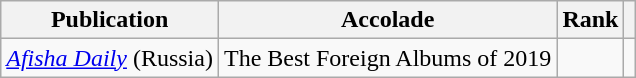<table class="sortable wikitable">
<tr>
<th>Publication</th>
<th>Accolade</th>
<th>Rank</th>
<th class="unsortable"></th>
</tr>
<tr>
<td><em><a href='#'>Afisha Daily</a></em> (Russia)</td>
<td>The Best Foreign Albums of 2019</td>
<td></td>
<td></td>
</tr>
</table>
